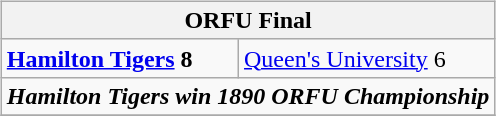<table cellspacing="10">
<tr>
<td valign="top"><br><table class="wikitable">
<tr>
<th bgcolor="#DDDDDD" colspan="4"><strong>ORFU Final</strong></th>
</tr>
<tr>
<td><strong><a href='#'>Hamilton Tigers</a> 8</strong></td>
<td><a href='#'>Queen's University</a> 6</td>
</tr>
<tr>
<td align="center" colspan="4"><strong><em>Hamilton Tigers win 1890 ORFU Championship</em></strong></td>
</tr>
<tr>
</tr>
</table>
</td>
</tr>
</table>
